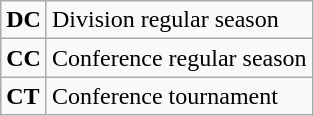<table class="wikitable">
<tr>
<td><strong>DC</strong></td>
<td>Division regular season</td>
</tr>
<tr>
<td><strong>CC</strong></td>
<td>Conference regular season</td>
</tr>
<tr>
<td><strong>CT</strong></td>
<td>Conference tournament</td>
</tr>
</table>
